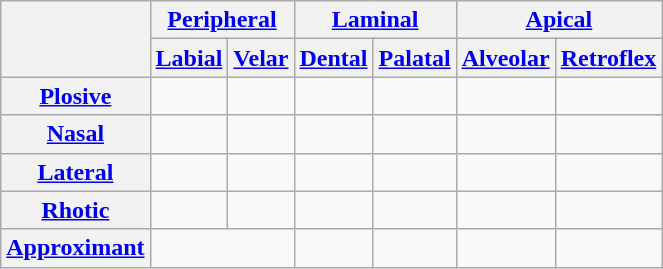<table class="wikitable" style="text-align:center;">
<tr>
<th rowspan="2"></th>
<th colspan="2"><a href='#'>Peripheral</a></th>
<th colspan="2"><a href='#'>Laminal</a></th>
<th colspan="2"><a href='#'>Apical</a></th>
</tr>
<tr>
<th><a href='#'>Labial</a></th>
<th><a href='#'>Velar</a></th>
<th><a href='#'>Dental</a></th>
<th><a href='#'>Palatal</a></th>
<th><a href='#'>Alveolar</a></th>
<th><a href='#'>Retroflex</a></th>
</tr>
<tr>
<th><a href='#'>Plosive</a></th>
<td> </td>
<td> </td>
<td> </td>
<td> </td>
<td> </td>
<td></td>
</tr>
<tr>
<th><a href='#'>Nasal</a></th>
<td> </td>
<td> </td>
<td> </td>
<td> </td>
<td> </td>
<td></td>
</tr>
<tr>
<th><a href='#'>Lateral</a></th>
<td></td>
<td></td>
<td></td>
<td></td>
<td> </td>
<td></td>
</tr>
<tr>
<th><a href='#'>Rhotic</a></th>
<td></td>
<td></td>
<td></td>
<td></td>
<td> </td>
<td></td>
</tr>
<tr>
<th><a href='#'>Approximant</a></th>
<td colspan="2"> </td>
<td></td>
<td> </td>
<td></td>
<td> </td>
</tr>
</table>
